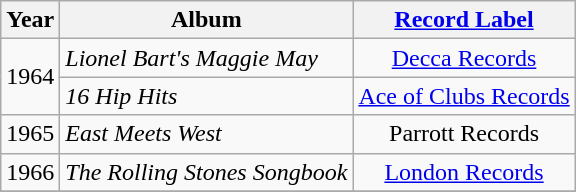<table class="wikitable" style=text-align:center;>
<tr>
<th>Year</th>
<th>Album</th>
<th><a href='#'>Record Label</a></th>
</tr>
<tr>
<td rowspan="2">1964</td>
<td align=left><em>Lionel Bart's Maggie May</em></td>
<td rowspan="1"><a href='#'>Decca Records</a></td>
</tr>
<tr>
<td align=left><em>16 Hip Hits</em></td>
<td rowspan="1"><a href='#'>Ace of Clubs Records</a></td>
</tr>
<tr>
<td rowspan="1">1965</td>
<td align=left><em>East Meets West</em></td>
<td rowspan="1">Parrott Records</td>
</tr>
<tr>
<td rowspan="1">1966</td>
<td align=left><em>The Rolling Stones Songbook</em></td>
<td rowspan="1"><a href='#'>London Records</a></td>
</tr>
<tr>
</tr>
</table>
